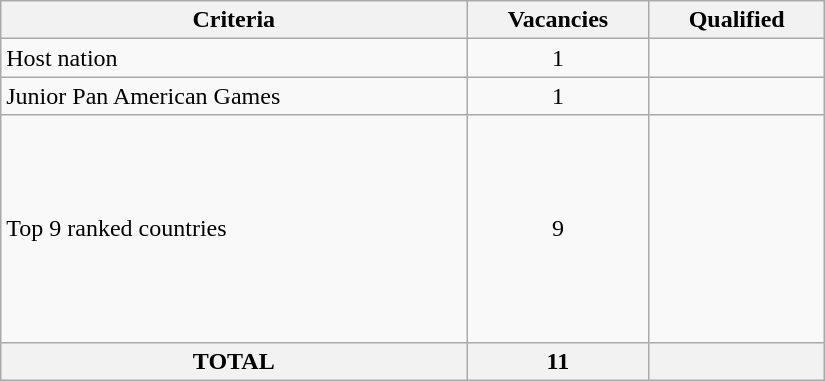<table class = "wikitable" width=550>
<tr>
<th>Criteria</th>
<th>Vacancies</th>
<th>Qualified</th>
</tr>
<tr>
<td>Host nation</td>
<td align="center">1</td>
<td></td>
</tr>
<tr>
<td>Junior Pan American Games</td>
<td align="center">1</td>
<td></td>
</tr>
<tr>
<td>Top 9 ranked countries</td>
<td align="center">9</td>
<td><br><br><br><br><br><br><br><br></td>
</tr>
<tr>
<th>TOTAL</th>
<th>11</th>
<th></th>
</tr>
</table>
